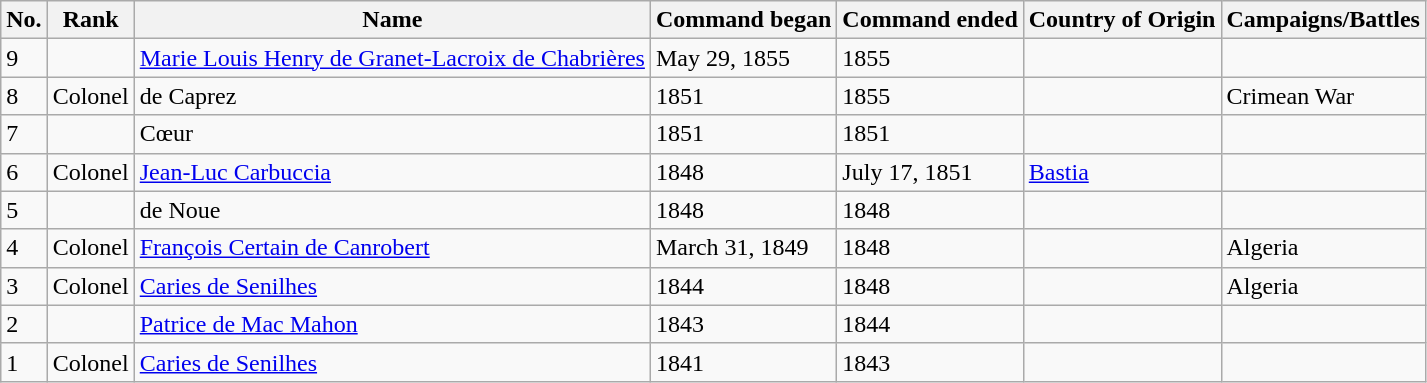<table class="wikitable sortable">
<tr>
<th>No.</th>
<th>Rank</th>
<th>Name</th>
<th>Command began</th>
<th>Command ended</th>
<th>Country of Origin</th>
<th>Campaigns/Battles</th>
</tr>
<tr>
<td>9</td>
<td></td>
<td><a href='#'>Marie Louis Henry de Granet-Lacroix de Chabrières</a></td>
<td>May 29, 1855</td>
<td>1855</td>
<td></td>
<td></td>
</tr>
<tr>
<td>8</td>
<td>Colonel</td>
<td>de Caprez</td>
<td>1851</td>
<td>1855</td>
<td></td>
<td>Crimean War</td>
</tr>
<tr>
<td>7</td>
<td></td>
<td>Cœur</td>
<td>1851</td>
<td>1851</td>
<td></td>
<td></td>
</tr>
<tr>
<td>6</td>
<td>Colonel</td>
<td><a href='#'>Jean-Luc Carbuccia</a></td>
<td>1848</td>
<td>July 17, 1851</td>
<td><a href='#'>Bastia</a></td>
<td></td>
</tr>
<tr>
<td>5</td>
<td></td>
<td>de Noue</td>
<td>1848</td>
<td>1848</td>
<td></td>
<td></td>
</tr>
<tr>
<td>4</td>
<td>Colonel</td>
<td><a href='#'>François Certain de Canrobert</a></td>
<td>March 31, 1849</td>
<td>1848</td>
<td></td>
<td>Algeria</td>
</tr>
<tr>
<td>3</td>
<td>Colonel</td>
<td><a href='#'>Caries de Senilhes</a></td>
<td>1844</td>
<td>1848</td>
<td></td>
<td>Algeria</td>
</tr>
<tr>
<td>2</td>
<td></td>
<td><a href='#'>Patrice de Mac Mahon</a></td>
<td>1843</td>
<td>1844</td>
<td></td>
<td></td>
</tr>
<tr>
<td>1</td>
<td>Colonel</td>
<td><a href='#'>Caries de Senilhes</a></td>
<td>1841</td>
<td>1843</td>
<td></td>
<td></td>
</tr>
</table>
